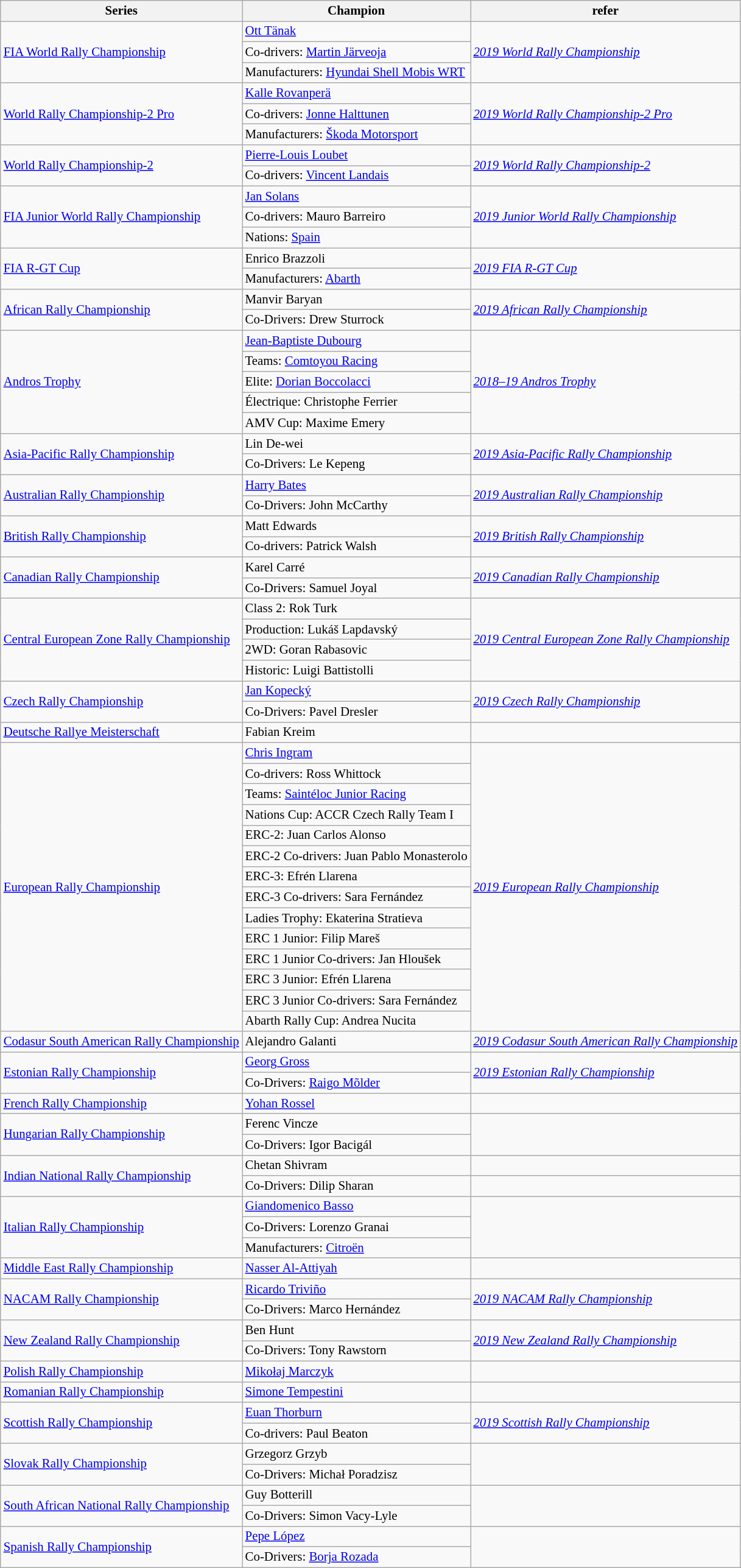<table class="wikitable" style="font-size:87%">
<tr>
<th>Series</th>
<th>Champion</th>
<th>refer</th>
</tr>
<tr>
<td rowspan="3"><a href='#'>FIA World Rally Championship</a></td>
<td> <a href='#'>Ott Tänak</a></td>
<td rowspan="3"><em><a href='#'>2019 World Rally Championship</a></em></td>
</tr>
<tr>
<td>Co-drivers:  <a href='#'>Martin Järveoja</a></td>
</tr>
<tr>
<td>Manufacturers:  <a href='#'>Hyundai Shell Mobis WRT</a></td>
</tr>
<tr>
<td rowspan="3"><a href='#'>World Rally Championship-2 Pro</a></td>
<td> <a href='#'>Kalle Rovanperä</a></td>
<td rowspan="3"><em><a href='#'>2019 World Rally Championship-2 Pro</a></em></td>
</tr>
<tr>
<td>Co-drivers:  <a href='#'>Jonne Halttunen</a></td>
</tr>
<tr>
<td>Manufacturers:  <a href='#'>Škoda Motorsport</a></td>
</tr>
<tr>
<td rowspan="2"><a href='#'>World Rally Championship-2</a></td>
<td> <a href='#'>Pierre-Louis Loubet</a></td>
<td rowspan="2"><em><a href='#'>2019 World Rally Championship-2</a></em></td>
</tr>
<tr>
<td>Co-drivers:  <a href='#'>Vincent Landais</a></td>
</tr>
<tr>
<td rowspan="3"><a href='#'>FIA Junior World Rally Championship</a></td>
<td> <a href='#'>Jan Solans</a></td>
<td rowspan="3"><em><a href='#'>2019 Junior World Rally Championship</a></em></td>
</tr>
<tr>
<td>Co-drivers:  Mauro Barreiro</td>
</tr>
<tr>
<td>Nations:  <a href='#'>Spain</a></td>
</tr>
<tr>
<td rowspan="2"><a href='#'>FIA R-GT Cup</a></td>
<td> Enrico Brazzoli</td>
<td rowspan="2"><em><a href='#'>2019 FIA R-GT Cup</a></em></td>
</tr>
<tr>
<td>Manufacturers:  <a href='#'>Abarth</a></td>
</tr>
<tr>
<td rowspan=2><a href='#'>African Rally Championship</a></td>
<td> Manvir Baryan</td>
<td rowspan=2><em><a href='#'>2019 African Rally Championship</a></em></td>
</tr>
<tr>
<td>Co-Drivers:  Drew Sturrock</td>
</tr>
<tr>
<td rowspan="5"><a href='#'>Andros Trophy</a></td>
<td> <a href='#'>Jean-Baptiste Dubourg</a></td>
<td rowspan="5"><em><a href='#'>2018–19 Andros Trophy</a></em></td>
</tr>
<tr>
<td>Teams:  <a href='#'>Comtoyou Racing</a></td>
</tr>
<tr>
<td>Elite:  <a href='#'>Dorian Boccolacci</a></td>
</tr>
<tr>
<td>Électrique:  Christophe Ferrier</td>
</tr>
<tr>
<td>AMV Cup:  Maxime Emery</td>
</tr>
<tr>
<td rowspan=2><a href='#'>Asia-Pacific Rally Championship</a></td>
<td> Lin De-wei</td>
<td rowspan=2><em><a href='#'>2019 Asia-Pacific Rally Championship</a></em></td>
</tr>
<tr>
<td>Co-Drivers:  Le Kepeng</td>
</tr>
<tr>
<td rowspan=2><a href='#'>Australian Rally Championship</a></td>
<td> <a href='#'>Harry Bates</a></td>
<td rowspan=2><em><a href='#'>2019 Australian Rally Championship</a></em></td>
</tr>
<tr>
<td>Co-Drivers:  John McCarthy</td>
</tr>
<tr>
<td rowspan="2"><a href='#'>British Rally Championship</a></td>
<td> Matt Edwards</td>
<td rowspan="2"><em><a href='#'>2019 British Rally Championship</a></em></td>
</tr>
<tr>
<td>Co-drivers:  Patrick Walsh</td>
</tr>
<tr>
<td rowspan=2><a href='#'>Canadian Rally Championship</a></td>
<td> Karel Carré</td>
<td rowspan=2><em><a href='#'>2019 Canadian Rally Championship</a></em></td>
</tr>
<tr>
<td>Co-Drivers:  Samuel Joyal</td>
</tr>
<tr>
<td rowspan=4><a href='#'>Central European Zone Rally Championship</a></td>
<td>Class 2:  Rok Turk</td>
<td rowspan=4><em><a href='#'>2019 Central European Zone Rally Championship</a></em></td>
</tr>
<tr>
<td>Production:  Lukáš Lapdavský</td>
</tr>
<tr>
<td>2WD:  Goran Rabasovic</td>
</tr>
<tr>
<td>Historic:  Luigi Battistolli</td>
</tr>
<tr>
<td rowspan=2><a href='#'>Czech Rally Championship</a></td>
<td> <a href='#'>Jan Kopecký</a></td>
<td rowspan=2><em><a href='#'>2019 Czech Rally Championship</a></em></td>
</tr>
<tr>
<td>Co-Drivers:  Pavel Dresler</td>
</tr>
<tr>
<td><a href='#'>Deutsche Rallye Meisterschaft</a></td>
<td> Fabian Kreim</td>
<td></td>
</tr>
<tr>
<td rowspan="14"><a href='#'>European Rally Championship</a></td>
<td> <a href='#'>Chris Ingram</a></td>
<td rowspan="14"><em><a href='#'>2019 European Rally Championship</a></em></td>
</tr>
<tr>
<td>Co-drivers:  Ross Whittock</td>
</tr>
<tr>
<td>Teams:  <a href='#'>Saintéloc Junior Racing</a></td>
</tr>
<tr>
<td>Nations Cup:  ACCR Czech Rally Team I</td>
</tr>
<tr>
<td>ERC-2:  Juan Carlos Alonso</td>
</tr>
<tr>
<td>ERC-2 Co-drivers:  Juan Pablo Monasterolo</td>
</tr>
<tr>
<td>ERC-3:  Efrén Llarena</td>
</tr>
<tr>
<td>ERC-3 Co-drivers:  Sara Fernández</td>
</tr>
<tr>
<td>Ladies Trophy:  Ekaterina Stratieva</td>
</tr>
<tr>
<td>ERC 1 Junior:  Filip Mareš</td>
</tr>
<tr>
<td>ERC 1 Junior Co-drivers:  Jan Hloušek</td>
</tr>
<tr>
<td>ERC 3 Junior:  Efrén Llarena</td>
</tr>
<tr>
<td>ERC 3 Junior Co-drivers:  Sara Fernández</td>
</tr>
<tr>
<td>Abarth Rally Cup:  Andrea Nucita</td>
</tr>
<tr>
<td><a href='#'>Codasur South American Rally Championship</a></td>
<td> Alejandro Galanti</td>
<td><em><a href='#'>2019 Codasur South American Rally Championship</a></em></td>
</tr>
<tr>
<td rowspan=2><a href='#'>Estonian Rally Championship</a></td>
<td> <a href='#'>Georg Gross</a></td>
<td rowspan=2><em><a href='#'>2019 Estonian Rally Championship</a></em></td>
</tr>
<tr>
<td>Co-Drivers:  <a href='#'>Raigo Mõlder</a></td>
</tr>
<tr>
<td><a href='#'>French Rally Championship</a></td>
<td> <a href='#'>Yohan Rossel</a></td>
<td></td>
</tr>
<tr>
<td rowspan=2><a href='#'>Hungarian Rally Championship</a></td>
<td> Ferenc Vincze</td>
<td rowspan=2></td>
</tr>
<tr>
<td>Co-Drivers:  Igor Bacigál</td>
</tr>
<tr>
<td rowspan=2><a href='#'>Indian National Rally Championship</a></td>
<td> Chetan Shivram</td>
<td></td>
</tr>
<tr>
<td>Co-Drivers:  Dilip Sharan</td>
</tr>
<tr>
<td rowspan=3><a href='#'>Italian Rally Championship</a></td>
<td> <a href='#'>Giandomenico Basso</a></td>
<td rowspan=3></td>
</tr>
<tr>
<td>Co-Drivers:  Lorenzo Granai</td>
</tr>
<tr>
<td>Manufacturers:  <a href='#'>Citroën</a></td>
</tr>
<tr>
<td><a href='#'>Middle East Rally Championship</a></td>
<td> <a href='#'>Nasser Al-Attiyah</a></td>
<td></td>
</tr>
<tr>
<td rowspan=2><a href='#'>NACAM Rally Championship</a></td>
<td> <a href='#'>Ricardo Triviño</a></td>
<td rowspan=2><em><a href='#'>2019 NACAM Rally Championship</a></em></td>
</tr>
<tr>
<td>Co-Drivers:  Marco Hernández</td>
</tr>
<tr>
<td rowspan=2><a href='#'>New Zealand Rally Championship</a></td>
<td> Ben Hunt</td>
<td rowspan=2><em><a href='#'>2019 New Zealand Rally Championship</a></em></td>
</tr>
<tr>
<td>Co-Drivers:  Tony Rawstorn</td>
</tr>
<tr>
<td><a href='#'>Polish Rally Championship</a></td>
<td> <a href='#'>Mikołaj Marczyk</a></td>
<td></td>
</tr>
<tr>
<td><a href='#'>Romanian Rally Championship</a></td>
<td> <a href='#'>Simone Tempestini</a></td>
<td></td>
</tr>
<tr>
<td rowspan="2"><a href='#'>Scottish Rally Championship</a></td>
<td> <a href='#'>Euan Thorburn</a></td>
<td rowspan="2"><em><a href='#'>2019 Scottish Rally Championship</a></em></td>
</tr>
<tr>
<td>Co-drivers:  Paul Beaton</td>
</tr>
<tr>
<td rowspan=2><a href='#'>Slovak Rally Championship</a></td>
<td> Grzegorz Grzyb</td>
<td rowspan=2></td>
</tr>
<tr>
<td>Co-Drivers:  Michał Poradzisz</td>
</tr>
<tr>
<td rowspan=2><a href='#'>South African National Rally Championship</a></td>
<td> Guy Botterill</td>
<td rowspan=2></td>
</tr>
<tr>
<td>Co-Drivers:  Simon Vacy-Lyle</td>
</tr>
<tr>
<td rowspan=2><a href='#'>Spanish Rally Championship</a></td>
<td> <a href='#'>Pepe López</a></td>
<td rowspan=2></td>
</tr>
<tr>
<td>Co-Drivers:  <a href='#'>Borja Rozada</a></td>
</tr>
</table>
